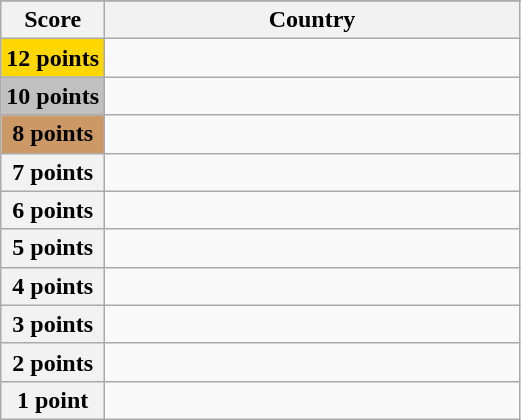<table class="wikitable">
<tr>
</tr>
<tr>
<th scope="col" width="20%">Score</th>
<th scope="col">Country</th>
</tr>
<tr>
<th scope="row" style="background:gold">12 points</th>
<td></td>
</tr>
<tr>
<th scope="row" style="background:silver">10 points</th>
<td></td>
</tr>
<tr>
<th scope="row" style="background:#CC9966">8 points</th>
<td></td>
</tr>
<tr>
<th scope="row">7 points</th>
<td></td>
</tr>
<tr>
<th scope="row">6 points</th>
<td></td>
</tr>
<tr>
<th scope="row">5 points</th>
<td></td>
</tr>
<tr>
<th scope="row">4 points</th>
<td></td>
</tr>
<tr>
<th scope="row">3 points</th>
<td></td>
</tr>
<tr>
<th scope="row">2 points</th>
<td></td>
</tr>
<tr>
<th scope="row">1 point</th>
<td></td>
</tr>
</table>
